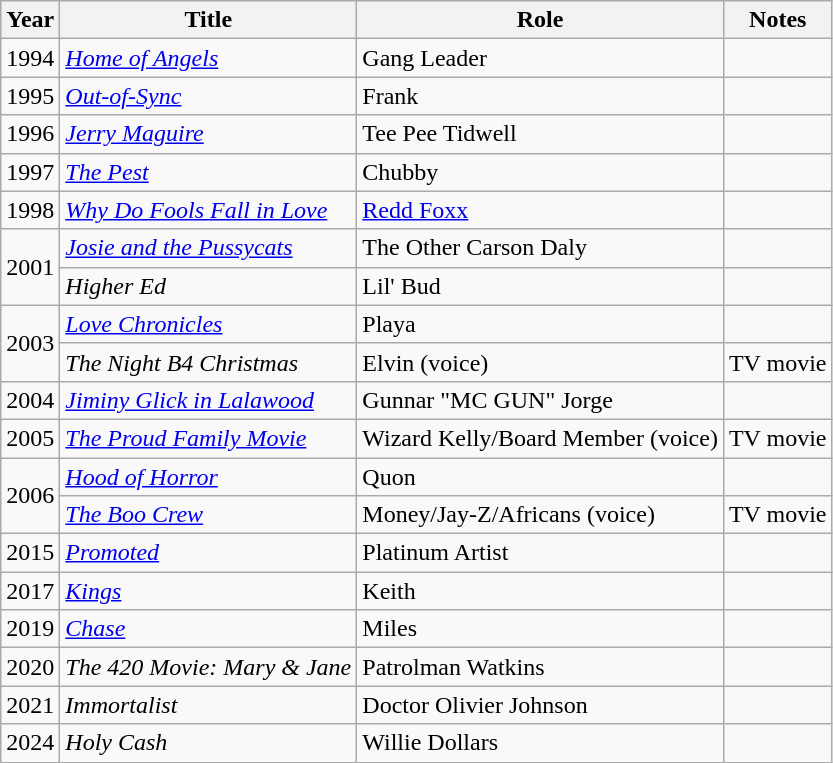<table class="wikitable plainrowheaders sortable" style="margin-right: 0;">
<tr>
<th>Year</th>
<th>Title</th>
<th>Role</th>
<th>Notes</th>
</tr>
<tr>
<td>1994</td>
<td><em><a href='#'>Home of Angels</a></em></td>
<td>Gang Leader</td>
<td></td>
</tr>
<tr>
<td>1995</td>
<td><em><a href='#'>Out-of-Sync</a></em></td>
<td>Frank</td>
<td></td>
</tr>
<tr>
<td>1996</td>
<td><em><a href='#'>Jerry Maguire</a></em></td>
<td>Tee Pee Tidwell</td>
<td></td>
</tr>
<tr>
<td>1997</td>
<td><em><a href='#'>The Pest</a></em></td>
<td>Chubby</td>
<td></td>
</tr>
<tr>
<td>1998</td>
<td><em><a href='#'>Why Do Fools Fall in Love</a></em></td>
<td><a href='#'>Redd Foxx</a></td>
<td></td>
</tr>
<tr>
<td rowspan=2>2001</td>
<td><em><a href='#'>Josie and the Pussycats</a></em></td>
<td>The Other Carson Daly</td>
<td></td>
</tr>
<tr>
<td><em>Higher Ed</em></td>
<td>Lil' Bud</td>
<td></td>
</tr>
<tr>
<td rowspan=2>2003</td>
<td><em><a href='#'>Love Chronicles</a></em></td>
<td>Playa</td>
<td></td>
</tr>
<tr>
<td><em>The Night B4 Christmas</em></td>
<td>Elvin (voice)</td>
<td>TV movie</td>
</tr>
<tr>
<td>2004</td>
<td><em><a href='#'>Jiminy Glick in Lalawood</a></em></td>
<td>Gunnar "MC GUN" Jorge</td>
<td></td>
</tr>
<tr>
<td>2005</td>
<td><em><a href='#'>The Proud Family Movie</a></em></td>
<td>Wizard Kelly/Board Member (voice)</td>
<td>TV movie</td>
</tr>
<tr>
<td rowspan=2>2006</td>
<td><em><a href='#'>Hood of Horror</a></em></td>
<td>Quon</td>
<td></td>
</tr>
<tr>
<td><em><a href='#'>The Boo Crew</a></em></td>
<td>Money/Jay-Z/Africans (voice)</td>
<td>TV movie</td>
</tr>
<tr>
<td>2015</td>
<td><em><a href='#'>Promoted</a></em></td>
<td>Platinum Artist</td>
<td></td>
</tr>
<tr>
<td>2017</td>
<td><em><a href='#'>Kings</a></em></td>
<td>Keith</td>
<td></td>
</tr>
<tr>
<td>2019</td>
<td><em><a href='#'>Chase</a></em></td>
<td>Miles</td>
<td></td>
</tr>
<tr>
<td>2020</td>
<td><em>The 420 Movie: Mary & Jane</em></td>
<td>Patrolman Watkins</td>
<td></td>
</tr>
<tr>
<td>2021</td>
<td><em>Immortalist</em></td>
<td>Doctor Olivier Johnson</td>
<td></td>
</tr>
<tr>
<td>2024</td>
<td><em>Holy Cash</em></td>
<td>Willie Dollars</td>
<td></td>
</tr>
</table>
